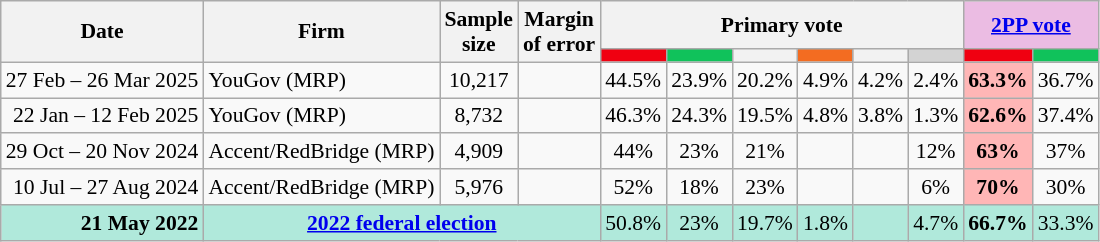<table class="nowrap wikitable tpl-blanktable" style=text-align:center;font-size:90%>
<tr>
<th rowspan=2>Date</th>
<th rowspan=2>Firm</th>
<th rowspan=2>Sample<br>size</th>
<th rowspan=2>Margin<br>of error</th>
<th colspan=6>Primary vote</th>
<th colspan=2 class=unsortable style=background:#ebbce3><a href='#'>2PP vote</a></th>
</tr>
<tr>
<th class="unsortable" style="background:#F00011"></th>
<th class=unsortable style=background:#10C25B></th>
<th class="unsortable" style=background:></th>
<th class=unsortable style=background:#f36c21></th>
<th class=unsortable style=background:></th>
<th class=unsortable style=background:lightgray></th>
<th class="unsortable" style="background:#F00011"></th>
<th class=unsortable style=background:#10C25B></th>
</tr>
<tr>
<td align=right>27 Feb – 26 Mar 2025</td>
<td align=left>YouGov (MRP)</td>
<td>10,217</td>
<td></td>
<td>44.5%</td>
<td>23.9%</td>
<td>20.2%</td>
<td>4.9%</td>
<td>4.2%</td>
<td>2.4%</td>
<th style=background:#FFB6B6>63.3%</th>
<td>36.7%</td>
</tr>
<tr>
<td align=right>22 Jan – 12 Feb 2025</td>
<td align=left>YouGov (MRP)</td>
<td>8,732</td>
<td></td>
<td>46.3%</td>
<td>24.3%</td>
<td>19.5%</td>
<td>4.8%</td>
<td>3.8%</td>
<td>1.3%</td>
<th style=background:#FFB6B6>62.6%</th>
<td>37.4%</td>
</tr>
<tr>
<td align=right>29 Oct – 20 Nov 2024</td>
<td align=left>Accent/RedBridge (MRP)</td>
<td>4,909</td>
<td></td>
<td>44%</td>
<td>23%</td>
<td>21%</td>
<td></td>
<td></td>
<td>12%</td>
<th style=background:#FFB6B6>63%</th>
<td>37%</td>
</tr>
<tr>
<td align=right>10 Jul – 27 Aug 2024</td>
<td align=left>Accent/RedBridge (MRP)</td>
<td>5,976</td>
<td></td>
<td>52%</td>
<td>18%</td>
<td>23%</td>
<td></td>
<td></td>
<td>6%</td>
<th style=background:#FFB6B6>70%</th>
<td>30%</td>
</tr>
<tr style="background:#b0e9db">
<td style="text-align:right" data-sort-value="21-May-2022"><strong>21 May 2022</strong></td>
<td colspan="3" style="text-align:center"><strong><a href='#'>2022 federal election</a></strong></td>
<td>50.8%</td>
<td>23%</td>
<td>19.7%</td>
<td>1.8%</td>
<td></td>
<td>4.7%</td>
<td><strong>66.7%</strong></td>
<td>33.3%</td>
</tr>
</table>
